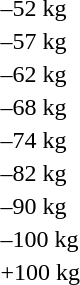<table>
<tr>
<td rowspan=2>–52 kg<br></td>
<td rowspan=2></td>
<td rowspan=2></td>
<td></td>
</tr>
<tr>
<td></td>
</tr>
<tr>
<td rowspan=2>–57 kg<br></td>
<td rowspan=2></td>
<td rowspan=2></td>
<td></td>
</tr>
<tr>
<td></td>
</tr>
<tr>
<td rowspan=2>–62 kg<br></td>
<td rowspan=2></td>
<td rowspan=2></td>
<td></td>
</tr>
<tr>
<td></td>
</tr>
<tr>
<td rowspan=2>–68 kg<br></td>
<td rowspan=2></td>
<td rowspan=2></td>
<td></td>
</tr>
<tr>
<td></td>
</tr>
<tr>
<td rowspan=2>–74 kg<br></td>
<td rowspan=2></td>
<td rowspan=2></td>
<td></td>
</tr>
<tr>
<td></td>
</tr>
<tr>
<td rowspan=2>–82 kg<br></td>
<td rowspan=2></td>
<td rowspan=2></td>
<td></td>
</tr>
<tr>
<td></td>
</tr>
<tr>
<td rowspan=2>–90 kg<br></td>
<td rowspan=2></td>
<td rowspan=2></td>
<td></td>
</tr>
<tr>
<td></td>
</tr>
<tr>
<td rowspan=2>–100 kg<br></td>
<td rowspan=2></td>
<td rowspan=2></td>
<td></td>
</tr>
<tr>
<td></td>
</tr>
<tr>
<td rowspan=2>+100 kg<br></td>
<td rowspan=2></td>
<td rowspan=2></td>
<td></td>
</tr>
<tr>
<td></td>
</tr>
<tr>
</tr>
</table>
